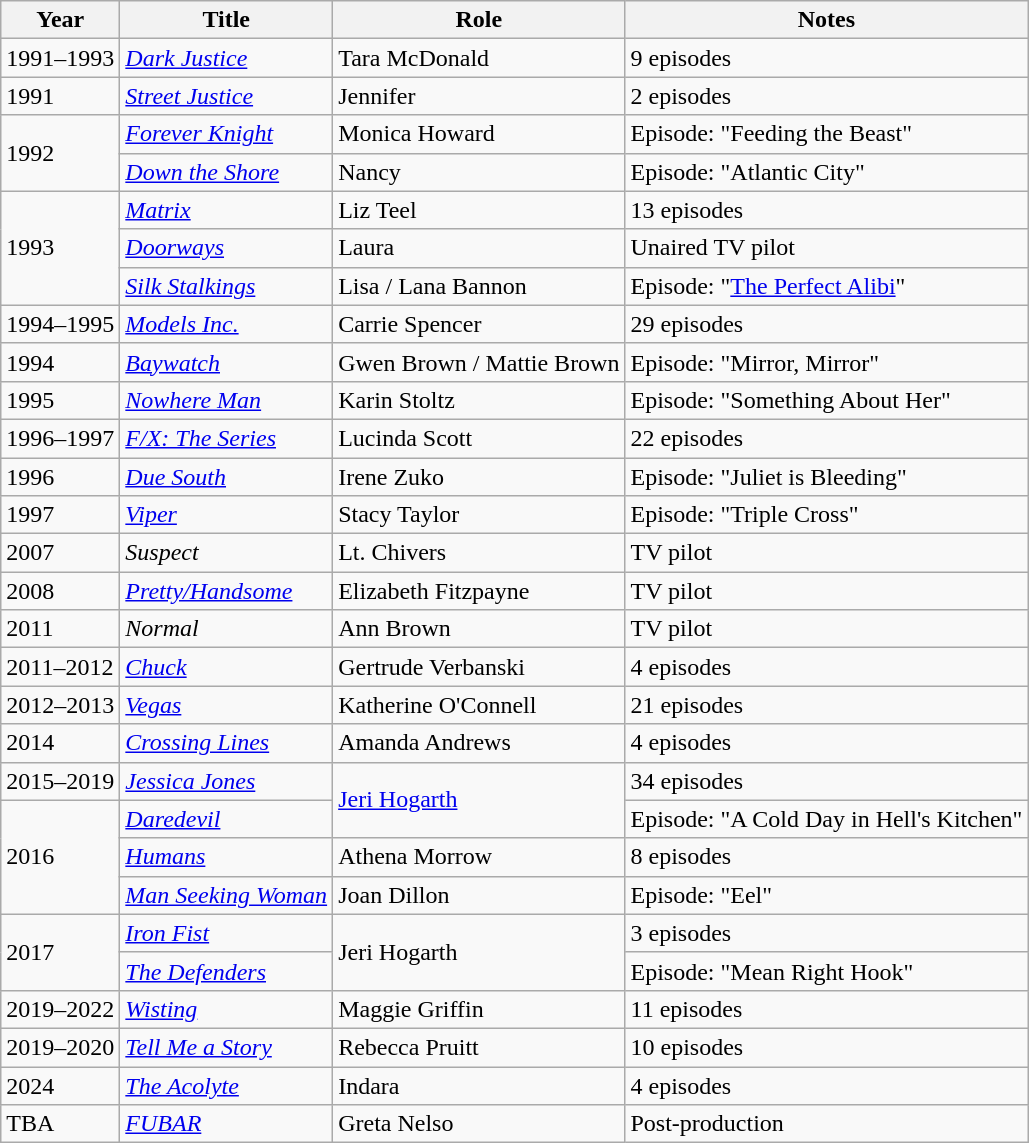<table class="wikitable sortable">
<tr>
<th>Year</th>
<th>Title</th>
<th>Role</th>
<th class="unsortable">Notes</th>
</tr>
<tr>
<td>1991–1993</td>
<td><em><a href='#'>Dark Justice</a></em></td>
<td>Tara McDonald</td>
<td>9 episodes</td>
</tr>
<tr>
<td>1991</td>
<td><em><a href='#'>Street Justice</a></em></td>
<td>Jennifer</td>
<td>2 episodes</td>
</tr>
<tr>
<td rowspan=2>1992</td>
<td><em><a href='#'>Forever Knight</a></em></td>
<td>Monica Howard</td>
<td>Episode: "Feeding the Beast"</td>
</tr>
<tr>
<td><em><a href='#'>Down the Shore</a></em></td>
<td>Nancy</td>
<td>Episode: "Atlantic City"</td>
</tr>
<tr>
<td rowspan=3>1993</td>
<td><em><a href='#'>Matrix</a></em></td>
<td>Liz Teel</td>
<td>13 episodes</td>
</tr>
<tr>
<td><em><a href='#'>Doorways</a></em></td>
<td>Laura</td>
<td>Unaired TV pilot</td>
</tr>
<tr>
<td><em><a href='#'>Silk Stalkings</a></em></td>
<td>Lisa / Lana Bannon</td>
<td>Episode: "<a href='#'>The Perfect Alibi</a>"</td>
</tr>
<tr>
<td>1994–1995</td>
<td><em><a href='#'>Models Inc.</a></em></td>
<td>Carrie Spencer</td>
<td>29 episodes</td>
</tr>
<tr>
<td>1994</td>
<td><em><a href='#'>Baywatch</a></em></td>
<td>Gwen Brown / Mattie Brown</td>
<td>Episode: "Mirror, Mirror"</td>
</tr>
<tr>
<td>1995</td>
<td><em><a href='#'>Nowhere Man</a></em></td>
<td>Karin Stoltz</td>
<td>Episode: "Something About Her"</td>
</tr>
<tr>
<td>1996–1997</td>
<td><em><a href='#'>F/X: The Series</a></em></td>
<td>Lucinda Scott</td>
<td>22 episodes </td>
</tr>
<tr>
<td>1996</td>
<td><em><a href='#'>Due South</a></em></td>
<td>Irene Zuko</td>
<td>Episode: "Juliet is Bleeding"</td>
</tr>
<tr>
<td>1997</td>
<td><em><a href='#'>Viper</a></em></td>
<td>Stacy Taylor</td>
<td>Episode: "Triple Cross"</td>
</tr>
<tr>
<td>2007</td>
<td><em>Suspect</em></td>
<td>Lt. Chivers</td>
<td>TV pilot</td>
</tr>
<tr>
<td>2008</td>
<td><em><a href='#'>Pretty/Handsome</a></em></td>
<td>Elizabeth Fitzpayne</td>
<td>TV pilot</td>
</tr>
<tr>
<td>2011</td>
<td><em>Normal</em></td>
<td>Ann Brown</td>
<td>TV pilot</td>
</tr>
<tr>
<td>2011–2012</td>
<td><em><a href='#'>Chuck</a></em></td>
<td>Gertrude Verbanski</td>
<td>4 episodes</td>
</tr>
<tr>
<td>2012–2013</td>
<td><em><a href='#'>Vegas</a></em></td>
<td>Katherine O'Connell</td>
<td>21 episodes</td>
</tr>
<tr>
<td>2014</td>
<td><em><a href='#'>Crossing Lines</a></em></td>
<td>Amanda Andrews</td>
<td>4 episodes</td>
</tr>
<tr>
<td>2015–2019</td>
<td><em><a href='#'>Jessica Jones</a></em></td>
<td rowspan=2><a href='#'>Jeri Hogarth</a></td>
<td>34 episodes</td>
</tr>
<tr>
<td rowspan=3>2016</td>
<td><em><a href='#'>Daredevil</a></em></td>
<td>Episode: "A Cold Day in Hell's Kitchen"</td>
</tr>
<tr>
<td><em><a href='#'>Humans</a></em></td>
<td>Athena Morrow</td>
<td>8 episodes</td>
</tr>
<tr>
<td><em><a href='#'>Man Seeking Woman</a></em></td>
<td>Joan Dillon</td>
<td>Episode: "Eel"</td>
</tr>
<tr>
<td rowspan=2>2017</td>
<td><em><a href='#'>Iron Fist</a></em></td>
<td rowspan=2>Jeri Hogarth</td>
<td>3 episodes</td>
</tr>
<tr>
<td data-sort-value="Defenders, The"><em><a href='#'>The Defenders</a></em></td>
<td>Episode: "Mean Right Hook"</td>
</tr>
<tr>
<td>2019–2022</td>
<td><em><a href='#'>Wisting</a></em></td>
<td>Maggie Griffin</td>
<td>11 episodes</td>
</tr>
<tr>
<td>2019–2020</td>
<td><em><a href='#'>Tell Me a Story</a></em></td>
<td>Rebecca Pruitt</td>
<td>10 episodes </td>
</tr>
<tr>
<td>2024</td>
<td data-sort-value="Acolyte, The"><em><a href='#'>The Acolyte</a></em></td>
<td>Indara</td>
<td>4 episodes</td>
</tr>
<tr>
<td>TBA</td>
<td data-sort-value="FUBAR"><em><a href='#'>FUBAR</a></em></td>
<td>Greta Nelso</td>
<td>Post-production </td>
</tr>
</table>
